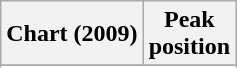<table class="wikitable plainrowheaders sortable" style="text-align:center;">
<tr>
<th>Chart (2009)</th>
<th>Peak<br>position</th>
</tr>
<tr>
</tr>
<tr>
</tr>
<tr>
</tr>
<tr>
</tr>
<tr>
</tr>
<tr>
</tr>
</table>
